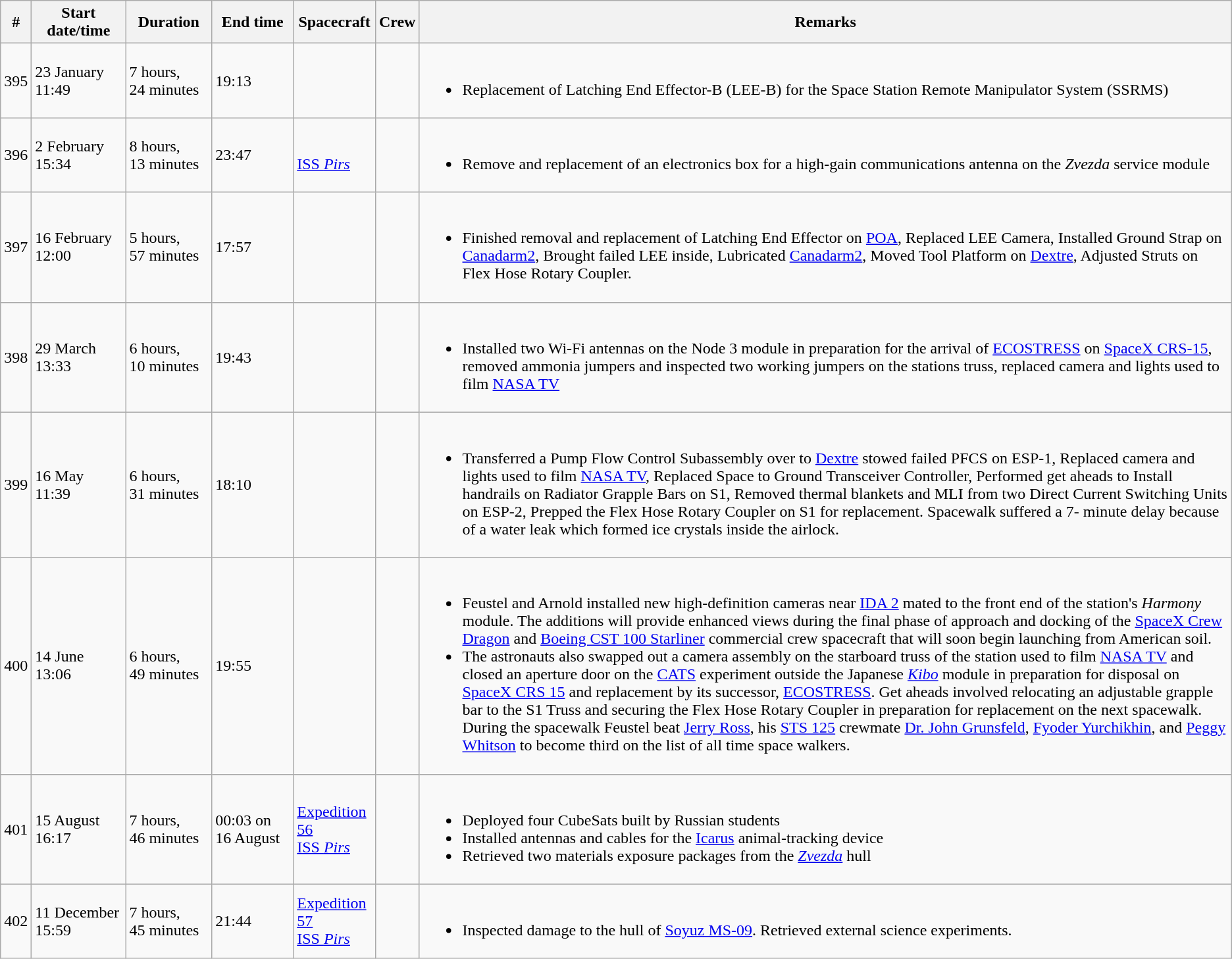<table class="wikitable sticky-header">
<tr>
<th>#</th>
<th>Start date/time</th>
<th>Duration</th>
<th>End time</th>
<th>Spacecraft</th>
<th>Crew</th>
<th>Remarks</th>
</tr>
<tr>
<td>395</td>
<td>23 January<br>11:49</td>
<td>7 hours, 24 minutes</td>
<td>19:13</td>
<td><br></td>
<td></td>
<td><div><br><ul><li>Replacement of Latching End Effector-B (LEE-B) for the Space Station Remote Manipulator System (SSRMS)</li></ul></div></td>
</tr>
<tr>
<td>396</td>
<td>2 February<br>15:34</td>
<td>8 hours, 13 minutes</td>
<td>23:47</td>
<td><br><a href='#'> ISS <em>Pirs</em></a></td>
<td></td>
<td><div><br><ul><li>Remove and replacement of an electronics box for a high-gain communications antenna on the <em>Zvezda</em> service module</li></ul></div></td>
</tr>
<tr>
<td>397</td>
<td>16 February<br>12:00</td>
<td>5 hours, 57 minutes</td>
<td>17:57</td>
<td><br></td>
<td></td>
<td><div><br><ul><li>Finished removal and replacement of Latching End Effector on <a href='#'> POA</a>, Replaced LEE Camera, Installed Ground Strap on <a href='#'>Canadarm2</a>, Brought failed LEE inside, Lubricated <a href='#'>Canadarm2</a>, Moved Tool Platform on <a href='#'>Dextre</a>, Adjusted Struts on Flex Hose Rotary Coupler.</div></li></ul></td>
</tr>
<tr>
<td>398</td>
<td>29 March<br>13:33</td>
<td>6 hours, 10 minutes</td>
<td>19:43</td>
<td><br></td>
<td></td>
<td><div><br><ul><li>Installed two Wi-Fi antennas on the Node 3 module in preparation for the arrival of <a href='#'>ECOSTRESS</a> on <a href='#'>SpaceX CRS-15</a>, removed ammonia jumpers and inspected two working jumpers on the stations truss, replaced camera and lights used to film <a href='#'>NASA TV</a></div></li></ul></td>
</tr>
<tr>
<td>399</td>
<td>16 May<br>11:39</td>
<td>6 hours, 31 minutes</td>
<td>18:10</td>
<td><br></td>
<td></td>
<td><div><br><ul><li>Transferred a Pump Flow Control Subassembly over to <a href='#'>Dextre</a> stowed failed PFCS on ESP-1, Replaced camera and lights used to film <a href='#'>NASA TV</a>, Replaced Space to Ground Transceiver Controller, Performed get aheads to Install handrails on Radiator Grapple Bars on S1, Removed thermal blankets and MLI from two Direct Current Switching Units on ESP-2, Prepped the Flex Hose Rotary Coupler on S1 for replacement. Spacewalk suffered a 7- minute delay because of a water leak which formed ice crystals inside the airlock.</div></li></ul></td>
</tr>
<tr>
<td>400</td>
<td>14 June<br>13:06</td>
<td>6 hours, 49 minutes</td>
<td>19:55</td>
<td><br></td>
<td></td>
<td><div><br><ul><li>Feustel and Arnold installed new high-definition cameras near <a href='#'> IDA 2</a> mated to the front end of the station's <em>Harmony</em> module. The additions will provide enhanced views during the final phase of approach and docking of the <a href='#'>SpaceX Crew Dragon</a> and <a href='#'> Boeing CST 100 Starliner</a> commercial crew spacecraft that will soon begin launching from American soil.</li><li>The astronauts also swapped out a camera assembly on the starboard truss of the station used to film <a href='#'>NASA TV</a> and closed an aperture door on the <a href='#'> CATS</a> experiment outside the Japanese <em><a href='#'> Kibo</a></em> module in preparation for disposal on <a href='#'> SpaceX CRS 15</a> and replacement by its successor, <a href='#'>ECOSTRESS</a>. Get aheads involved relocating an adjustable grapple bar to the S1 Truss and securing the Flex Hose Rotary Coupler in preparation for replacement on the next spacewalk. During the spacewalk Feustel beat <a href='#'> Jerry Ross</a>, his <a href='#'> STS 125</a> crewmate <a href='#'> Dr. John Grunsfeld</a>, <a href='#'> Fyoder Yurchikhin</a>, and <a href='#'>Peggy Whitson</a> to become third on the list of all time space walkers.</div></li></ul></td>
</tr>
<tr>
<td>401</td>
<td>15 August<br>16:17</td>
<td>7 hours, 46 minutes</td>
<td>00:03 on 16 August</td>
<td><a href='#'>Expedition 56</a><br><a href='#'> ISS <em>Pirs</em></a></td>
<td></td>
<td><div><br><ul><li>Deployed four CubeSats built by Russian students</li><li>Installed antennas and cables for the <a href='#'> Icarus</a> animal-tracking device</li><li>Retrieved two materials exposure packages from the <em><a href='#'> Zvezda</a></em> hull</li></ul></div></td>
</tr>
<tr>
<td>402</td>
<td>11 December<br>15:59</td>
<td>7 hours, 45 minutes</td>
<td>21:44</td>
<td><a href='#'>Expedition 57</a><br><a href='#'> ISS <em>Pirs</em></a></td>
<td></td>
<td><br><ul><li>Inspected damage to the hull of <a href='#'>Soyuz MS-09</a>. Retrieved external science experiments.</li></ul></td>
</tr>
</table>
